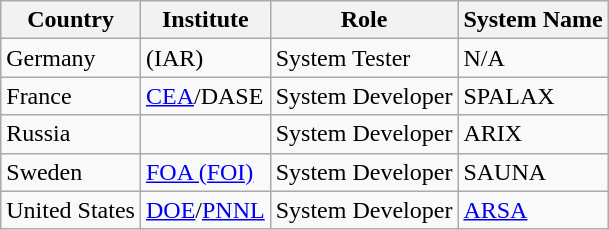<table class="wikitable">
<tr>
<th>Country</th>
<th>Institute</th>
<th>Role</th>
<th>System Name</th>
</tr>
<tr>
<td>Germany</td>
<td>(IAR) </td>
<td>System Tester</td>
<td>N/A</td>
</tr>
<tr>
<td>France</td>
<td><a href='#'>CEA</a>/DASE</td>
<td>System Developer</td>
<td>SPALAX</td>
</tr>
<tr>
<td>Russia</td>
<td></td>
<td>System Developer</td>
<td>ARIX</td>
</tr>
<tr>
<td>Sweden</td>
<td><a href='#'>FOA (FOI)</a> </td>
<td>System Developer</td>
<td>SAUNA  </td>
</tr>
<tr>
<td>United States</td>
<td><a href='#'>DOE</a>/<a href='#'>PNNL</a></td>
<td>System Developer</td>
<td><a href='#'>ARSA</a></td>
</tr>
</table>
